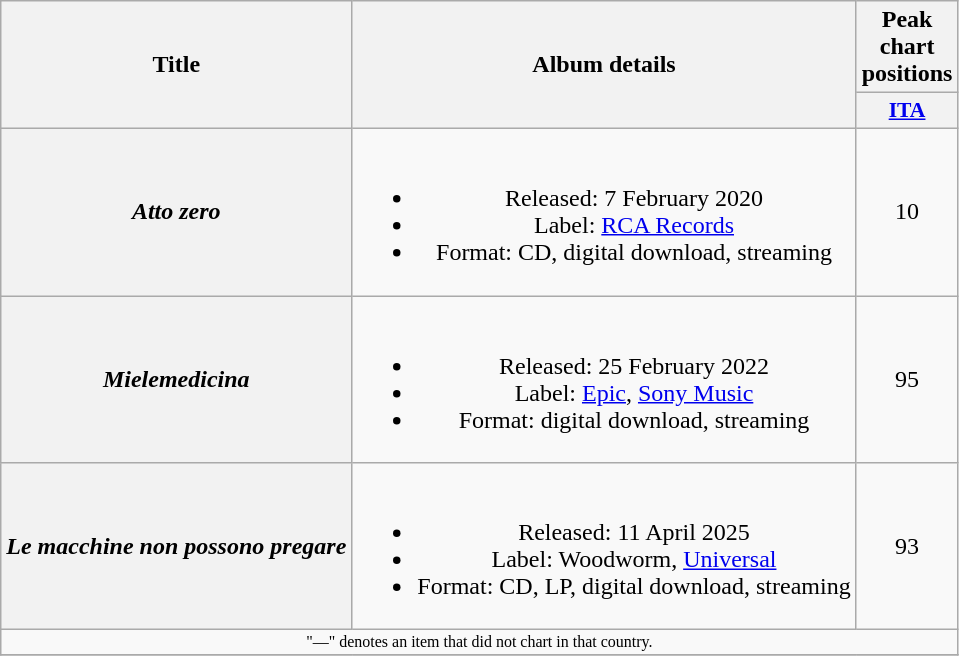<table class="wikitable plainrowheaders" style="text-align:center;">
<tr>
<th scope="col" rowspan="2">Title</th>
<th scope="col" rowspan="2">Album details</th>
<th scope="col" colspan="1">Peak chart positions</th>
</tr>
<tr>
<th scope="col" style="width:3em;font-size:90%;"><a href='#'>ITA</a><br></th>
</tr>
<tr>
<th scope="row"><em>Atto zero</em></th>
<td><br><ul><li>Released: 7 February 2020</li><li>Label: <a href='#'>RCA Records</a></li><li>Format: CD, digital download, streaming</li></ul></td>
<td>10</td>
</tr>
<tr>
<th scope="row"><em>Mielemedicina</em></th>
<td><br><ul><li>Released: 25 February 2022</li><li>Label: <a href='#'>Epic</a>, <a href='#'>Sony Music</a></li><li>Format: digital download, streaming</li></ul></td>
<td>95</td>
</tr>
<tr>
<th scope="row"><em>Le macchine non possono pregare</em></th>
<td><br><ul><li>Released: 11 April 2025</li><li>Label: Woodworm, <a href='#'>Universal</a></li><li>Format: CD, LP, digital download, streaming</li></ul></td>
<td>93</td>
</tr>
<tr>
<td colspan="4" style="text-align:center; font-size:8pt;">"—" denotes an item that did not chart in that country.</td>
</tr>
<tr>
</tr>
</table>
